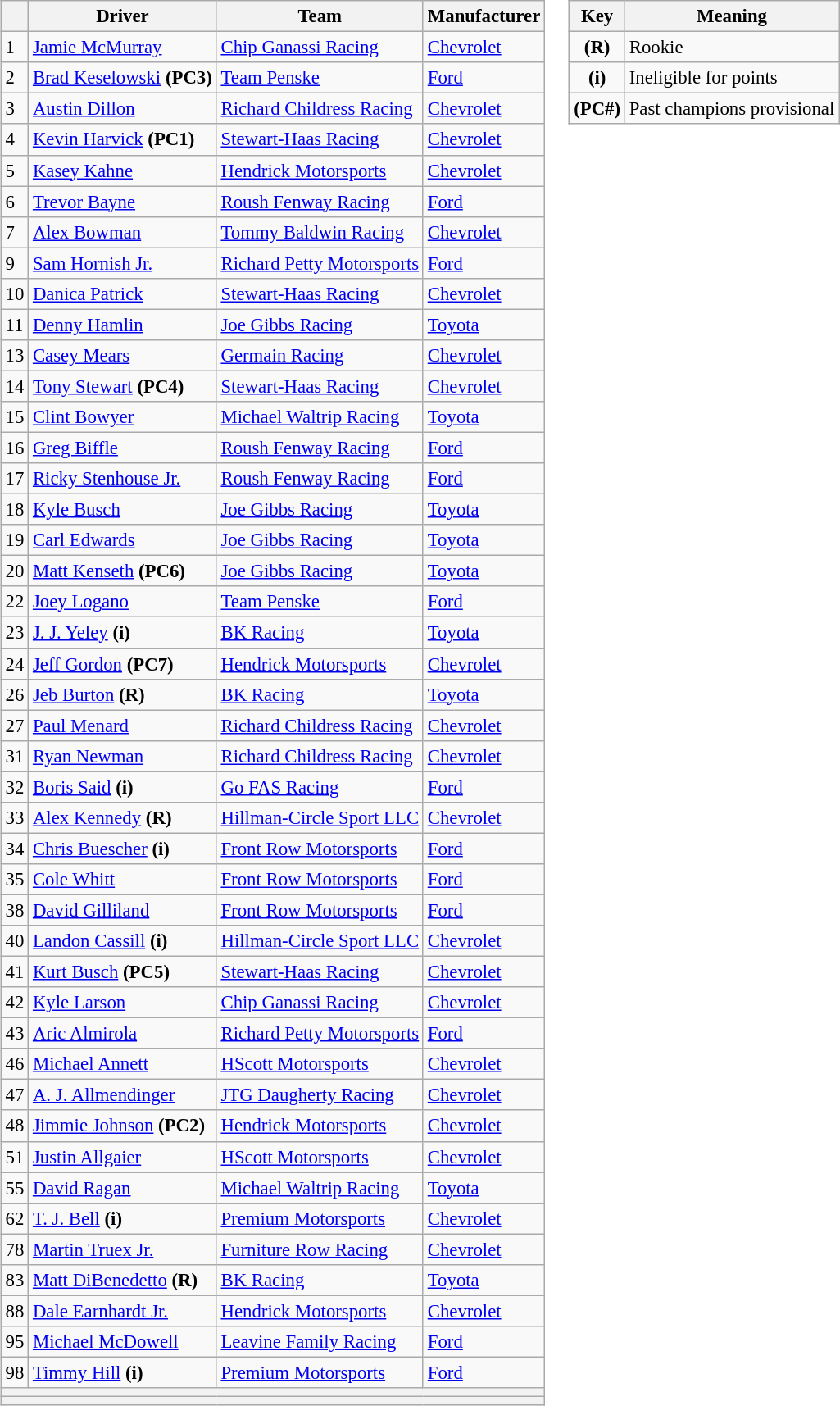<table>
<tr>
<td><br><table class="wikitable" style="font-size:95%">
<tr>
<th></th>
<th>Driver</th>
<th>Team</th>
<th>Manufacturer</th>
</tr>
<tr>
<td>1</td>
<td><a href='#'>Jamie McMurray</a></td>
<td><a href='#'>Chip Ganassi Racing</a></td>
<td><a href='#'>Chevrolet</a></td>
</tr>
<tr>
<td>2</td>
<td><a href='#'>Brad Keselowski</a> <strong>(PC3)</strong></td>
<td><a href='#'>Team Penske</a></td>
<td><a href='#'>Ford</a></td>
</tr>
<tr>
<td>3</td>
<td><a href='#'>Austin Dillon</a></td>
<td><a href='#'>Richard Childress Racing</a></td>
<td><a href='#'>Chevrolet</a></td>
</tr>
<tr>
<td>4</td>
<td><a href='#'>Kevin Harvick</a> <strong>(PC1)</strong></td>
<td><a href='#'>Stewart-Haas Racing</a></td>
<td><a href='#'>Chevrolet</a></td>
</tr>
<tr>
<td>5</td>
<td><a href='#'>Kasey Kahne</a></td>
<td><a href='#'>Hendrick Motorsports</a></td>
<td><a href='#'>Chevrolet</a></td>
</tr>
<tr>
<td>6</td>
<td><a href='#'>Trevor Bayne</a></td>
<td><a href='#'>Roush Fenway Racing</a></td>
<td><a href='#'>Ford</a></td>
</tr>
<tr>
<td>7</td>
<td><a href='#'>Alex Bowman</a></td>
<td><a href='#'>Tommy Baldwin Racing</a></td>
<td><a href='#'>Chevrolet</a></td>
</tr>
<tr>
<td>9</td>
<td><a href='#'>Sam Hornish Jr.</a></td>
<td><a href='#'>Richard Petty Motorsports</a></td>
<td><a href='#'>Ford</a></td>
</tr>
<tr>
<td>10</td>
<td><a href='#'>Danica Patrick</a></td>
<td><a href='#'>Stewart-Haas Racing</a></td>
<td><a href='#'>Chevrolet</a></td>
</tr>
<tr>
<td>11</td>
<td><a href='#'>Denny Hamlin</a></td>
<td><a href='#'>Joe Gibbs Racing</a></td>
<td><a href='#'>Toyota</a></td>
</tr>
<tr>
<td>13</td>
<td><a href='#'>Casey Mears</a></td>
<td><a href='#'>Germain Racing</a></td>
<td><a href='#'>Chevrolet</a></td>
</tr>
<tr>
<td>14</td>
<td><a href='#'>Tony Stewart</a> <strong>(PC4)</strong></td>
<td><a href='#'>Stewart-Haas Racing</a></td>
<td><a href='#'>Chevrolet</a></td>
</tr>
<tr>
<td>15</td>
<td><a href='#'>Clint Bowyer</a></td>
<td><a href='#'>Michael Waltrip Racing</a></td>
<td><a href='#'>Toyota</a></td>
</tr>
<tr>
<td>16</td>
<td><a href='#'>Greg Biffle</a></td>
<td><a href='#'>Roush Fenway Racing</a></td>
<td><a href='#'>Ford</a></td>
</tr>
<tr>
<td>17</td>
<td><a href='#'>Ricky Stenhouse Jr.</a></td>
<td><a href='#'>Roush Fenway Racing</a></td>
<td><a href='#'>Ford</a></td>
</tr>
<tr>
<td>18</td>
<td><a href='#'>Kyle Busch</a></td>
<td><a href='#'>Joe Gibbs Racing</a></td>
<td><a href='#'>Toyota</a></td>
</tr>
<tr>
<td>19</td>
<td><a href='#'>Carl Edwards</a></td>
<td><a href='#'>Joe Gibbs Racing</a></td>
<td><a href='#'>Toyota</a></td>
</tr>
<tr>
<td>20</td>
<td><a href='#'>Matt Kenseth</a> <strong>(PC6)</strong></td>
<td><a href='#'>Joe Gibbs Racing</a></td>
<td><a href='#'>Toyota</a></td>
</tr>
<tr>
<td>22</td>
<td><a href='#'>Joey Logano</a></td>
<td><a href='#'>Team Penske</a></td>
<td><a href='#'>Ford</a></td>
</tr>
<tr>
<td>23</td>
<td><a href='#'>J. J. Yeley</a> <strong>(i)</strong></td>
<td><a href='#'>BK Racing</a></td>
<td><a href='#'>Toyota</a></td>
</tr>
<tr>
<td>24</td>
<td><a href='#'>Jeff Gordon</a> <strong>(PC7)</strong></td>
<td><a href='#'>Hendrick Motorsports</a></td>
<td><a href='#'>Chevrolet</a></td>
</tr>
<tr>
<td>26</td>
<td><a href='#'>Jeb Burton</a> <strong>(R)</strong></td>
<td><a href='#'>BK Racing</a></td>
<td><a href='#'>Toyota</a></td>
</tr>
<tr>
<td>27</td>
<td><a href='#'>Paul Menard</a></td>
<td><a href='#'>Richard Childress Racing</a></td>
<td><a href='#'>Chevrolet</a></td>
</tr>
<tr>
<td>31</td>
<td><a href='#'>Ryan Newman</a></td>
<td><a href='#'>Richard Childress Racing</a></td>
<td><a href='#'>Chevrolet</a></td>
</tr>
<tr>
<td>32</td>
<td><a href='#'>Boris Said</a> <strong>(i)</strong></td>
<td><a href='#'>Go FAS Racing</a></td>
<td><a href='#'>Ford</a></td>
</tr>
<tr>
<td>33</td>
<td><a href='#'>Alex Kennedy</a> <strong>(R)</strong></td>
<td><a href='#'>Hillman-Circle Sport LLC</a></td>
<td><a href='#'>Chevrolet</a></td>
</tr>
<tr>
<td>34</td>
<td><a href='#'>Chris Buescher</a> <strong>(i)</strong></td>
<td><a href='#'>Front Row Motorsports</a></td>
<td><a href='#'>Ford</a></td>
</tr>
<tr>
<td>35</td>
<td><a href='#'>Cole Whitt</a></td>
<td><a href='#'>Front Row Motorsports</a></td>
<td><a href='#'>Ford</a></td>
</tr>
<tr>
<td>38</td>
<td><a href='#'>David Gilliland</a></td>
<td><a href='#'>Front Row Motorsports</a></td>
<td><a href='#'>Ford</a></td>
</tr>
<tr>
<td>40</td>
<td><a href='#'>Landon Cassill</a> <strong>(i)</strong></td>
<td><a href='#'>Hillman-Circle Sport LLC</a></td>
<td><a href='#'>Chevrolet</a></td>
</tr>
<tr>
<td>41</td>
<td><a href='#'>Kurt Busch</a> <strong>(PC5)</strong></td>
<td><a href='#'>Stewart-Haas Racing</a></td>
<td><a href='#'>Chevrolet</a></td>
</tr>
<tr>
<td>42</td>
<td><a href='#'>Kyle Larson</a></td>
<td><a href='#'>Chip Ganassi Racing</a></td>
<td><a href='#'>Chevrolet</a></td>
</tr>
<tr>
<td>43</td>
<td><a href='#'>Aric Almirola</a></td>
<td><a href='#'>Richard Petty Motorsports</a></td>
<td><a href='#'>Ford</a></td>
</tr>
<tr>
<td>46</td>
<td><a href='#'>Michael Annett</a></td>
<td><a href='#'>HScott Motorsports</a></td>
<td><a href='#'>Chevrolet</a></td>
</tr>
<tr>
<td>47</td>
<td><a href='#'>A. J. Allmendinger</a></td>
<td><a href='#'>JTG Daugherty Racing</a></td>
<td><a href='#'>Chevrolet</a></td>
</tr>
<tr>
<td>48</td>
<td><a href='#'>Jimmie Johnson</a> <strong>(PC2)</strong></td>
<td><a href='#'>Hendrick Motorsports</a></td>
<td><a href='#'>Chevrolet</a></td>
</tr>
<tr>
<td>51</td>
<td><a href='#'>Justin Allgaier</a></td>
<td><a href='#'>HScott Motorsports</a></td>
<td><a href='#'>Chevrolet</a></td>
</tr>
<tr>
<td>55</td>
<td><a href='#'>David Ragan</a></td>
<td><a href='#'>Michael Waltrip Racing</a></td>
<td><a href='#'>Toyota</a></td>
</tr>
<tr>
<td>62</td>
<td><a href='#'>T. J. Bell</a> <strong>(i)</strong></td>
<td><a href='#'>Premium Motorsports</a></td>
<td><a href='#'>Chevrolet</a></td>
</tr>
<tr>
<td>78</td>
<td><a href='#'>Martin Truex Jr.</a></td>
<td><a href='#'>Furniture Row Racing</a></td>
<td><a href='#'>Chevrolet</a></td>
</tr>
<tr>
<td>83</td>
<td><a href='#'>Matt DiBenedetto</a> <strong>(R)</strong></td>
<td><a href='#'>BK Racing</a></td>
<td><a href='#'>Toyota</a></td>
</tr>
<tr>
<td>88</td>
<td><a href='#'>Dale Earnhardt Jr.</a></td>
<td><a href='#'>Hendrick Motorsports</a></td>
<td><a href='#'>Chevrolet</a></td>
</tr>
<tr>
<td>95</td>
<td><a href='#'>Michael McDowell</a></td>
<td><a href='#'>Leavine Family Racing</a></td>
<td><a href='#'>Ford</a></td>
</tr>
<tr>
<td>98</td>
<td><a href='#'>Timmy Hill</a> <strong>(i)</strong></td>
<td><a href='#'>Premium Motorsports</a></td>
<td><a href='#'>Ford</a></td>
</tr>
<tr>
<th colspan="4"></th>
</tr>
<tr>
<th colspan="4"></th>
</tr>
</table>
</td>
<td valign="top"><br><table align="right" class="wikitable" style="font-size: 95%;">
<tr>
<th>Key</th>
<th>Meaning</th>
</tr>
<tr>
<td align="center"><strong>(R)</strong></td>
<td>Rookie</td>
</tr>
<tr>
<td align="center"><strong>(i)</strong></td>
<td>Ineligible for points</td>
</tr>
<tr>
<td align="center"><strong>(PC#)</strong></td>
<td>Past champions provisional</td>
</tr>
</table>
</td>
</tr>
</table>
